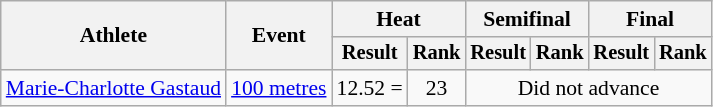<table class=wikitable style=font-size:90%>
<tr>
<th rowspan=2>Athlete</th>
<th rowspan=2>Event</th>
<th colspan=2>Heat</th>
<th colspan=2>Semifinal</th>
<th colspan=2>Final</th>
</tr>
<tr style=font-size:95%>
<th>Result</th>
<th>Rank</th>
<th>Result</th>
<th>Rank</th>
<th>Result</th>
<th>Rank</th>
</tr>
<tr align=center>
<td align=left><a href='#'>Marie-Charlotte Gastaud</a></td>
<td align=left><a href='#'>100 metres</a></td>
<td>12.52 =</td>
<td>23</td>
<td colspan=4>Did not advance</td>
</tr>
</table>
